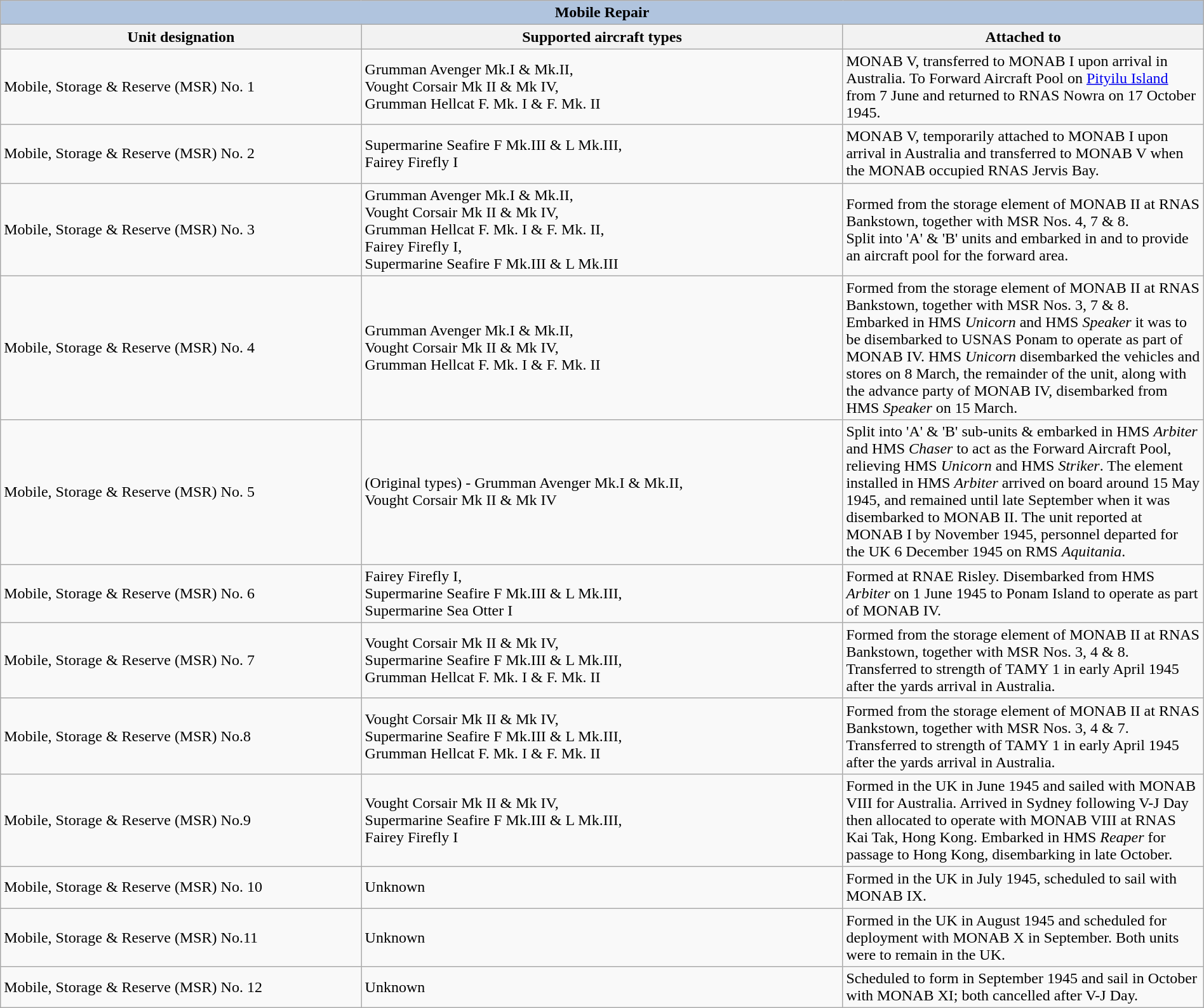<table class="wikitable" style="margin:auto; width:100%;">
<tr>
<th style="align: center; background:#B0C4DE;" colspan="3">Mobile Repair</th>
</tr>
<tr>
<th style="text-align:center; width:30%;">Unit designation</th>
<th style="text-align:center; width:40%;">Supported aircraft types</th>
<th style="text-align:center; width:30%;">Attached to</th>
</tr>
<tr>
<td>Mobile, Storage & Reserve (MSR) No. 1</td>
<td>Grumman Avenger Mk.I & Mk.II,<br>Vought Corsair Mk II & Mk IV,<br>Grumman Hellcat F. Mk. I & F. Mk. II</td>
<td>MONAB V, transferred to MONAB I upon arrival in Australia. To Forward Aircraft Pool on <a href='#'>Pityilu Island</a> from 7 June and returned to RNAS Nowra on 17 October 1945.</td>
</tr>
<tr>
<td>Mobile, Storage & Reserve (MSR) No. 2</td>
<td>Supermarine Seafire F Mk.III & L Mk.III,<br>Fairey Firefly I</td>
<td>MONAB V, temporarily attached to MONAB I upon arrival in Australia and transferred to MONAB V when the MONAB occupied RNAS Jervis Bay.</td>
</tr>
<tr>
<td>Mobile, Storage & Reserve (MSR) No. 3</td>
<td>Grumman Avenger Mk.I & Mk.II,<br>Vought Corsair Mk II & Mk IV,<br>Grumman Hellcat F. Mk. I & F. Mk. II,<br>Fairey Firefly I,<br>Supermarine Seafire F Mk.III & L Mk.III</td>
<td>Formed from the storage element of MONAB II at RNAS Bankstown, together with MSR Nos. 4, 7 & 8.<br>Split into 'A' & 'B' units and embarked in  and  to provide an aircraft pool for the forward area.</td>
</tr>
<tr>
<td>Mobile, Storage & Reserve (MSR) No. 4</td>
<td>Grumman Avenger Mk.I & Mk.II,<br>Vought Corsair Mk II & Mk IV,<br>Grumman Hellcat F. Mk. I & F. Mk. II</td>
<td>Formed from the storage element of MONAB II at RNAS Bankstown, together with MSR Nos. 3, 7 & 8.<br>Embarked in HMS <em>Unicorn</em> and HMS <em>Speaker</em> it was to be disembarked to USNAS Ponam to operate as part of MONAB IV. HMS <em>Unicorn</em> disembarked the vehicles and stores on 8 March, the remainder of the unit, along with the advance party of MONAB IV, disembarked from HMS <em>Speaker</em> on 15 March.</td>
</tr>
<tr>
<td>Mobile, Storage & Reserve (MSR) No. 5</td>
<td>(Original types) - Grumman Avenger Mk.I & Mk.II,<br>Vought Corsair Mk II & Mk IV</td>
<td>Split into 'A' & 'B' sub-units & embarked in HMS <em>Arbiter</em> and HMS <em>Chaser</em> to act as the Forward Aircraft Pool, relieving HMS <em>Unicorn</em> and HMS <em>Striker</em>. The element installed in HMS <em>Arbiter</em> arrived on board around 15 May 1945, and remained until late September when it was disembarked to MONAB II. The unit reported at MONAB I by November 1945, personnel departed for the UK 6 December 1945 on RMS <em>Aquitania</em>.</td>
</tr>
<tr>
<td>Mobile, Storage & Reserve (MSR) No. 6</td>
<td>Fairey Firefly I,<br>Supermarine Seafire F Mk.III & L Mk.III,<br>Supermarine Sea Otter I</td>
<td>Formed at RNAE Risley. Disembarked from HMS <em>Arbiter</em> on 1 June 1945 to Ponam Island to operate as part of MONAB IV.</td>
</tr>
<tr>
<td>Mobile, Storage & Reserve (MSR) No. 7</td>
<td>Vought Corsair Mk II & Mk IV,<br>Supermarine Seafire F Mk.III & L Mk.III,<br>Grumman Hellcat F. Mk. I & F. Mk. II</td>
<td>Formed from the storage element of MONAB II at RNAS Bankstown, together with MSR Nos. 3, 4 & 8. Transferred to strength of TAMY 1 in early April 1945 after the yards arrival in Australia.</td>
</tr>
<tr>
<td>Mobile, Storage & Reserve (MSR) No.8</td>
<td>Vought Corsair Mk II & Mk IV,<br>Supermarine Seafire F Mk.III & L Mk.III,<br>Grumman Hellcat F. Mk. I & F. Mk. II</td>
<td>Formed from the storage element of MONAB II at RNAS Bankstown, together with MSR Nos. 3, 4 & 7. Transferred to strength of TAMY 1 in early April 1945 after the yards arrival in Australia.</td>
</tr>
<tr>
<td>Mobile, Storage & Reserve (MSR) No.9</td>
<td>Vought Corsair Mk II & Mk IV,<br>Supermarine Seafire F Mk.III & L Mk.III,<br>Fairey Firefly I</td>
<td>Formed in the UK in June 1945 and sailed with MONAB VIII for Australia. Arrived in Sydney following V-J Day then allocated to operate with MONAB VIII at RNAS Kai Tak, Hong Kong. Embarked in HMS <em>Reaper</em> for passage to Hong Kong, disembarking in late October.</td>
</tr>
<tr>
<td>Mobile, Storage & Reserve (MSR) No. 10</td>
<td>Unknown</td>
<td>Formed in the UK in July 1945, scheduled to sail with MONAB IX.</td>
</tr>
<tr>
<td>Mobile, Storage & Reserve (MSR) No.11</td>
<td>Unknown</td>
<td>Formed in the UK in August 1945 and scheduled for deployment with MONAB X in September. Both units were to remain in the UK.</td>
</tr>
<tr>
<td>Mobile, Storage & Reserve (MSR) No. 12</td>
<td>Unknown</td>
<td>Scheduled to form in September 1945 and sail in October with MONAB XI; both cancelled after V-J Day.</td>
</tr>
</table>
